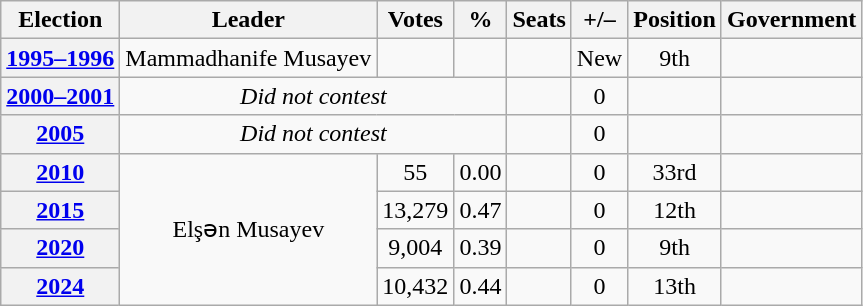<table class=wikitable style=text-align:center>
<tr>
<th>Election</th>
<th>Leader</th>
<th>Votes</th>
<th>%</th>
<th>Seats</th>
<th>+/–</th>
<th>Position</th>
<th>Government</th>
</tr>
<tr>
<th><a href='#'>1995–1996</a></th>
<td>Mammadhanife Musayev</td>
<td></td>
<td></td>
<td></td>
<td>New</td>
<td> 9th</td>
<td></td>
</tr>
<tr>
<th><a href='#'>2000–2001</a></th>
<td colspan=3><em>Did not contest</em></td>
<td></td>
<td> 0</td>
<td></td>
<td></td>
</tr>
<tr>
<th><a href='#'>2005</a></th>
<td colspan=3><em>Did not contest</em></td>
<td></td>
<td> 0</td>
<td></td>
<td></td>
</tr>
<tr>
<th><a href='#'>2010</a></th>
<td rowspan=4>Elşən Musayev</td>
<td>55</td>
<td>0.00</td>
<td></td>
<td> 0</td>
<td> 33rd</td>
<td></td>
</tr>
<tr>
<th><a href='#'>2015</a></th>
<td>13,279</td>
<td>0.47</td>
<td></td>
<td> 0</td>
<td> 12th</td>
<td></td>
</tr>
<tr>
<th><a href='#'>2020</a></th>
<td>9,004</td>
<td>0.39</td>
<td></td>
<td> 0</td>
<td> 9th</td>
<td></td>
</tr>
<tr>
<th><a href='#'>2024</a></th>
<td>10,432</td>
<td>0.44</td>
<td></td>
<td> 0</td>
<td> 13th</td>
<td></td>
</tr>
</table>
